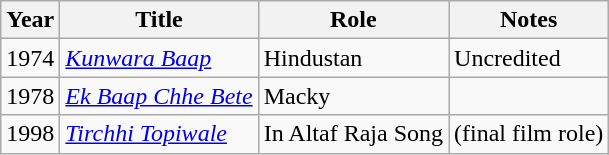<table class="wikitable">
<tr>
<th>Year</th>
<th>Title</th>
<th>Role</th>
<th>Notes</th>
</tr>
<tr>
<td>1974</td>
<td><em><a href='#'>Kunwara Baap</a></em></td>
<td>Hindustan</td>
<td>Uncredited</td>
</tr>
<tr>
<td>1978</td>
<td><em><a href='#'>Ek Baap Chhe Bete</a></em></td>
<td>Macky</td>
<td></td>
</tr>
<tr>
<td>1998</td>
<td><em><a href='#'>Tirchhi Topiwale</a></em></td>
<td>In Altaf Raja Song</td>
<td>(final film role)</td>
</tr>
</table>
